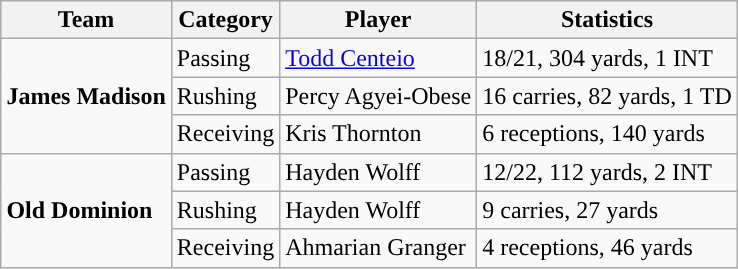<table class="wikitable" style="float: right;">
<tr>
<th>Team</th>
<th>Category</th>
<th>Player</th>
<th>Statistics</th>
</tr>
<tr>
<td rowspan=3><strong>James Madison</strong></td>
<td>Passing</td>
<td><a href='#'>Todd Centeio</a></td>
<td>18/21, 304 yards, 1 INT</td>
</tr>
<tr>
<td>Rushing</td>
<td>Percy Agyei-Obese</td>
<td>16 carries, 82 yards, 1 TD</td>
</tr>
<tr>
<td>Receiving</td>
<td>Kris Thornton</td>
<td>6 receptions, 140 yards</td>
</tr>
<tr>
<td rowspan=3><strong>Old Dominion</strong></td>
<td>Passing</td>
<td>Hayden Wolff</td>
<td>12/22, 112 yards, 2 INT</td>
</tr>
<tr>
<td>Rushing</td>
<td>Hayden Wolff</td>
<td>9 carries, 27 yards</td>
</tr>
<tr>
<td>Receiving</td>
<td>Ahmarian Granger</td>
<td>4 receptions, 46 yards</td>
</tr>
</table>
